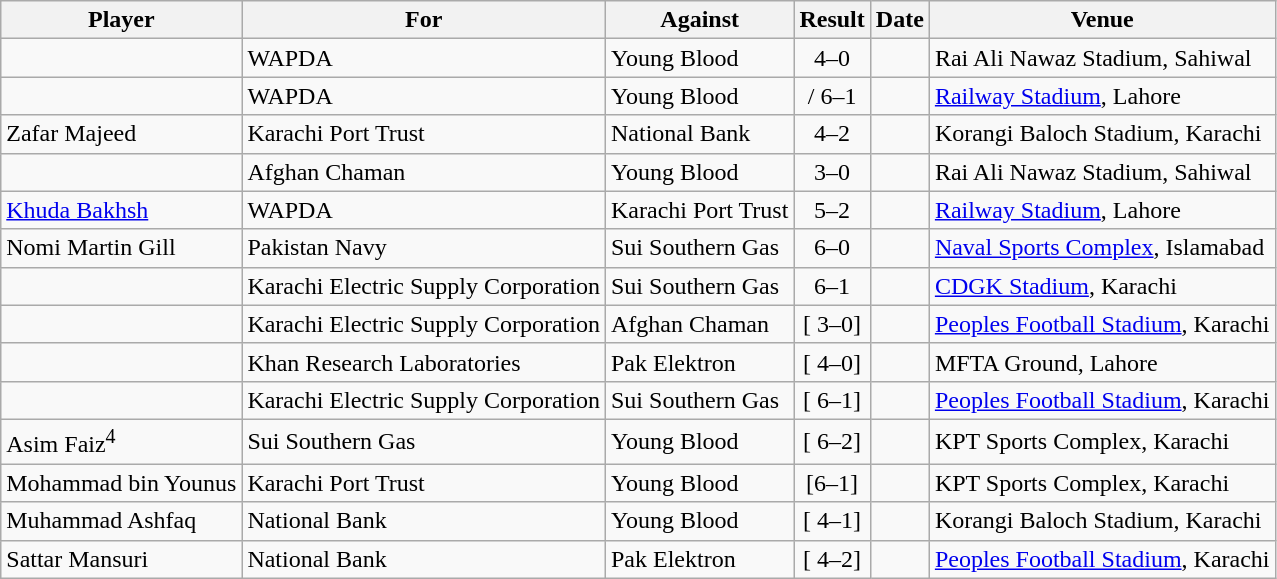<table class="wikitable sortable">
<tr>
<th>Player</th>
<th>For</th>
<th>Against</th>
<th align=center>Result</th>
<th>Date</th>
<th>Venue</th>
</tr>
<tr>
<td></td>
<td>WAPDA</td>
<td>Young Blood</td>
<td align="center">4–0</td>
<td></td>
<td>Rai Ali Nawaz Stadium, Sahiwal</td>
</tr>
<tr>
<td></td>
<td>WAPDA</td>
<td>Young Blood</td>
<td align="center">/ 6–1</td>
<td></td>
<td><a href='#'>Railway Stadium</a>, Lahore</td>
</tr>
<tr>
<td>Zafar Majeed</td>
<td>Karachi Port Trust</td>
<td>National Bank</td>
<td align="center">4–2</td>
<td></td>
<td>Korangi Baloch Stadium, Karachi</td>
</tr>
<tr>
<td></td>
<td>Afghan Chaman</td>
<td>Young Blood</td>
<td align="center">3–0</td>
<td></td>
<td>Rai Ali Nawaz Stadium, Sahiwal</td>
</tr>
<tr>
<td><a href='#'>Khuda Bakhsh</a></td>
<td>WAPDA</td>
<td>Karachi Port Trust</td>
<td align="center">5–2</td>
<td></td>
<td><a href='#'>Railway Stadium</a>, Lahore</td>
</tr>
<tr>
<td>Nomi Martin Gill</td>
<td>Pakistan Navy</td>
<td>Sui Southern Gas</td>
<td align="center">6–0</td>
<td></td>
<td><a href='#'>Naval Sports Complex</a>, Islamabad</td>
</tr>
<tr>
<td></td>
<td>Karachi Electric Supply Corporation</td>
<td>Sui Southern Gas</td>
<td align="center">6–1</td>
<td></td>
<td><a href='#'>CDGK Stadium</a>, Karachi</td>
</tr>
<tr>
<td></td>
<td>Karachi Electric Supply Corporation</td>
<td>Afghan Chaman</td>
<td align="center">[ 3–0]</td>
<td></td>
<td><a href='#'>Peoples Football Stadium</a>, Karachi</td>
</tr>
<tr>
<td></td>
<td>Khan Research Laboratories</td>
<td>Pak Elektron</td>
<td align="center">[ 4–0]</td>
<td></td>
<td>MFTA Ground, Lahore</td>
</tr>
<tr>
<td></td>
<td>Karachi Electric Supply Corporation</td>
<td>Sui Southern Gas</td>
<td align="center">[ 6–1]</td>
<td></td>
<td><a href='#'>Peoples Football Stadium</a>, Karachi</td>
</tr>
<tr>
<td>Asim Faiz<sup>4</sup></td>
<td>Sui Southern Gas</td>
<td>Young Blood</td>
<td align="center">[ 6–2]</td>
<td></td>
<td>KPT Sports Complex, Karachi</td>
</tr>
<tr>
<td>Mohammad bin Younus</td>
<td>Karachi Port Trust</td>
<td>Young Blood</td>
<td align="center">[6–1]</td>
<td></td>
<td>KPT Sports Complex, Karachi</td>
</tr>
<tr>
<td>Muhammad Ashfaq</td>
<td>National Bank</td>
<td>Young Blood</td>
<td align="center">[ 4–1]</td>
<td></td>
<td>Korangi Baloch Stadium, Karachi</td>
</tr>
<tr>
<td>Sattar Mansuri</td>
<td>National Bank</td>
<td>Pak Elektron</td>
<td align="center">[ 4–2]</td>
<td></td>
<td><a href='#'>Peoples Football Stadium</a>, Karachi</td>
</tr>
</table>
